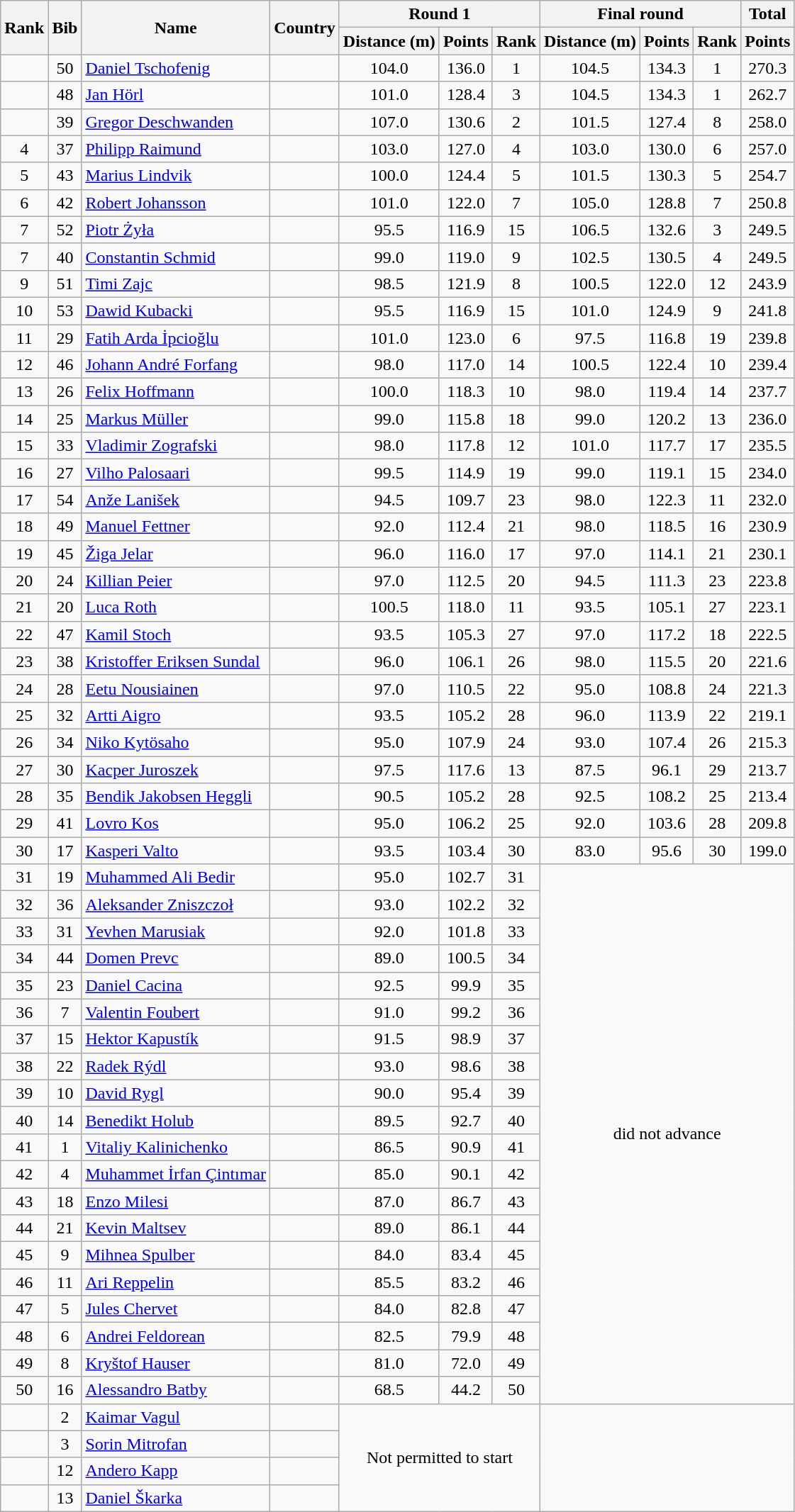<table class="wikitable sortable" style="text-align:center">
<tr>
<th rowspan=2>Rank</th>
<th rowspan=2>Bib</th>
<th rowspan=2>Name</th>
<th rowspan=2>Country</th>
<th colspan=3>Round 1</th>
<th colspan=3>Final round</th>
<th>Total</th>
</tr>
<tr>
<th>Distance (m)</th>
<th>Points</th>
<th>Rank</th>
<th>Distance (m)</th>
<th>Points</th>
<th>Rank</th>
<th>Points</th>
</tr>
<tr>
<td></td>
<td>50</td>
<td align=left><a href='#'>Daniel Tschofenig</a></td>
<td align=left></td>
<td>104.0</td>
<td>136.0</td>
<td>1</td>
<td>104.5</td>
<td>134.3</td>
<td>1</td>
<td>270.3</td>
</tr>
<tr>
<td></td>
<td>48</td>
<td align=left><a href='#'>Jan Hörl</a></td>
<td align=left></td>
<td>101.0</td>
<td>128.4</td>
<td>3</td>
<td>104.5</td>
<td>134.3</td>
<td>1</td>
<td>262.7</td>
</tr>
<tr>
<td></td>
<td>39</td>
<td align=left><a href='#'>Gregor Deschwanden</a></td>
<td align=left></td>
<td>107.0</td>
<td>130.6</td>
<td>2</td>
<td>101.5</td>
<td>127.4</td>
<td>8</td>
<td>258.0</td>
</tr>
<tr>
<td>4</td>
<td>37</td>
<td align=left><a href='#'>Philipp Raimund</a></td>
<td align=left></td>
<td>103.0</td>
<td>127.0</td>
<td>4</td>
<td>103.0</td>
<td>130.0</td>
<td>6</td>
<td>257.0</td>
</tr>
<tr>
<td>5</td>
<td>43</td>
<td align=left><a href='#'>Marius Lindvik</a></td>
<td align=left></td>
<td>100.0</td>
<td>124.4</td>
<td>5</td>
<td>101.5</td>
<td>130.3</td>
<td>5</td>
<td>254.7</td>
</tr>
<tr>
<td>6</td>
<td>42</td>
<td align=left><a href='#'>Robert Johansson</a></td>
<td align=left></td>
<td>101.0</td>
<td>122.0</td>
<td>7</td>
<td>105.0</td>
<td>128.8</td>
<td>7</td>
<td>250.8</td>
</tr>
<tr>
<td>7</td>
<td>52</td>
<td align=left><a href='#'>Piotr Żyła</a></td>
<td align=left></td>
<td>95.5</td>
<td>116.9</td>
<td>15</td>
<td>106.5</td>
<td>132.6</td>
<td>3</td>
<td>249.5</td>
</tr>
<tr>
<td>7</td>
<td>40</td>
<td align=left><a href='#'>Constantin Schmid</a></td>
<td align=left></td>
<td>99.0</td>
<td>119.0</td>
<td>9</td>
<td>102.5</td>
<td>130.5</td>
<td>4</td>
<td>249.5</td>
</tr>
<tr>
<td>9</td>
<td>51</td>
<td align=left><a href='#'>Timi Zajc</a></td>
<td align=left></td>
<td>98.5</td>
<td>121.9</td>
<td>8</td>
<td>100.5</td>
<td>122.0</td>
<td>12</td>
<td>243.9</td>
</tr>
<tr>
<td>10</td>
<td>53</td>
<td align=left><a href='#'>Dawid Kubacki</a></td>
<td align=left></td>
<td>95.5</td>
<td>116.9</td>
<td>15</td>
<td>101.0</td>
<td>124.9</td>
<td>9</td>
<td>241.8</td>
</tr>
<tr>
<td>11</td>
<td>29</td>
<td align=left><a href='#'>Fatih Arda İpcioğlu</a></td>
<td align=left></td>
<td>101.0</td>
<td>123.0</td>
<td>6</td>
<td>97.5</td>
<td>116.8</td>
<td>19</td>
<td>239.8</td>
</tr>
<tr>
<td>12</td>
<td>46</td>
<td align=left><a href='#'>Johann André Forfang</a></td>
<td align=left></td>
<td>98.0</td>
<td>117.0</td>
<td>14</td>
<td>100.5</td>
<td>122.4</td>
<td>10</td>
<td>239.4</td>
</tr>
<tr>
<td>13</td>
<td>26</td>
<td align=left><a href='#'>Felix Hoffmann</a></td>
<td align=left></td>
<td>100.0</td>
<td>118.3</td>
<td>10</td>
<td>98.0</td>
<td>119.4</td>
<td>14</td>
<td>237.7</td>
</tr>
<tr>
<td>14</td>
<td>25</td>
<td align=left><a href='#'>Markus Müller</a></td>
<td align=left></td>
<td>99.0</td>
<td>115.8</td>
<td>18</td>
<td>99.0</td>
<td>120.2</td>
<td>13</td>
<td>236.0</td>
</tr>
<tr>
<td>15</td>
<td>33</td>
<td align=left><a href='#'>Vladimir Zografski</a></td>
<td align=left></td>
<td>98.0</td>
<td>117.8</td>
<td>12</td>
<td>101.0</td>
<td>117.7</td>
<td>17</td>
<td>235.5</td>
</tr>
<tr>
<td>16</td>
<td>27</td>
<td align=left><a href='#'>Vilho Palosaari</a></td>
<td align=left></td>
<td>99.5</td>
<td>114.9</td>
<td>19</td>
<td>99.0</td>
<td>119.1</td>
<td>15</td>
<td>234.0</td>
</tr>
<tr>
<td>17</td>
<td>54</td>
<td align=left><a href='#'>Anže Lanišek</a></td>
<td align=left></td>
<td>94.5</td>
<td>109.7</td>
<td>23</td>
<td>98.0</td>
<td>122.3</td>
<td>11</td>
<td>232.0</td>
</tr>
<tr>
<td>18</td>
<td>49</td>
<td align=left><a href='#'>Manuel Fettner</a></td>
<td align=left></td>
<td>92.0</td>
<td>112.4</td>
<td>21</td>
<td>98.0</td>
<td>118.5</td>
<td>16</td>
<td>230.9</td>
</tr>
<tr>
<td>19</td>
<td>45</td>
<td align=left><a href='#'>Žiga Jelar</a></td>
<td align=left></td>
<td>96.0</td>
<td>116.0</td>
<td>17</td>
<td>97.0</td>
<td>114.1</td>
<td>21</td>
<td>230.1</td>
</tr>
<tr>
<td>20</td>
<td>24</td>
<td align=left><a href='#'>Killian Peier</a></td>
<td align=left></td>
<td>97.0</td>
<td>112.5</td>
<td>20</td>
<td>94.5</td>
<td>111.3</td>
<td>23</td>
<td>223.8</td>
</tr>
<tr>
<td>21</td>
<td>20</td>
<td align=left><a href='#'>Luca Roth</a></td>
<td align=left></td>
<td>100.5</td>
<td>118.0</td>
<td>11</td>
<td>93.5</td>
<td>105.1</td>
<td>27</td>
<td>223.1</td>
</tr>
<tr>
<td>22</td>
<td>47</td>
<td align=left><a href='#'>Kamil Stoch</a></td>
<td align=left></td>
<td>93.5</td>
<td>105.3</td>
<td>27</td>
<td>97.0</td>
<td>117.2</td>
<td>18</td>
<td>222.5</td>
</tr>
<tr>
<td>23</td>
<td>38</td>
<td align=left><a href='#'>Kristoffer Eriksen Sundal</a></td>
<td align=left></td>
<td>96.0</td>
<td>106.1</td>
<td>26</td>
<td>98.0</td>
<td>115.5</td>
<td>20</td>
<td>221.6</td>
</tr>
<tr>
<td>24</td>
<td>28</td>
<td align=left><a href='#'>Eetu Nousiainen</a></td>
<td align=left></td>
<td>97.0</td>
<td>110.5</td>
<td>22</td>
<td>95.0</td>
<td>108.8</td>
<td>24</td>
<td>221.3</td>
</tr>
<tr>
<td>25</td>
<td>32</td>
<td align=left><a href='#'>Artti Aigro</a></td>
<td align=left></td>
<td>93.5</td>
<td>105.2</td>
<td>28</td>
<td>96.0</td>
<td>113.9</td>
<td>22</td>
<td>219.1</td>
</tr>
<tr>
<td>26</td>
<td>34</td>
<td align=left><a href='#'>Niko Kytösaho</a></td>
<td align=left></td>
<td>95.0</td>
<td>107.9</td>
<td>24</td>
<td>93.0</td>
<td>107.4</td>
<td>26</td>
<td>215.3</td>
</tr>
<tr>
<td>27</td>
<td>30</td>
<td align=left><a href='#'>Kacper Juroszek</a></td>
<td align=left></td>
<td>97.5</td>
<td>117.6</td>
<td>13</td>
<td>87.5</td>
<td>96.1</td>
<td>29</td>
<td>213.7</td>
</tr>
<tr>
<td>28</td>
<td>35</td>
<td align=left><a href='#'>Bendik Jakobsen Heggli</a></td>
<td align=left></td>
<td>90.5</td>
<td>105.2</td>
<td>28</td>
<td>92.5</td>
<td>108.2</td>
<td>25</td>
<td>213.4</td>
</tr>
<tr>
<td>29</td>
<td>41</td>
<td align=left><a href='#'>Lovro Kos</a></td>
<td align=left></td>
<td>95.0</td>
<td>106.2</td>
<td>25</td>
<td>92.0</td>
<td>103.6</td>
<td>28</td>
<td>209.8</td>
</tr>
<tr>
<td>30</td>
<td>17</td>
<td align=left><a href='#'>Kasperi Valto</a></td>
<td align=left></td>
<td>93.5</td>
<td>103.4</td>
<td>30</td>
<td>83.0</td>
<td>95.6</td>
<td>30</td>
<td>199.0</td>
</tr>
<tr>
<td>31</td>
<td>19</td>
<td align=left><a href='#'>Muhammed Ali Bedir</a></td>
<td align=left></td>
<td>95.0</td>
<td>102.7</td>
<td>31</td>
<td colspan=4 rowspan=20>did not advance</td>
</tr>
<tr>
<td>32</td>
<td>36</td>
<td align=left><a href='#'>Aleksander Zniszczoł</a></td>
<td align=left></td>
<td>93.0</td>
<td>102.2</td>
<td>32</td>
</tr>
<tr>
<td>33</td>
<td>31</td>
<td align=left><a href='#'>Yevhen Marusiak</a></td>
<td align=left></td>
<td>92.0</td>
<td>101.8</td>
<td>33</td>
</tr>
<tr>
<td>34</td>
<td>44</td>
<td align=left><a href='#'>Domen Prevc</a></td>
<td align=left></td>
<td>89.0</td>
<td>100.5</td>
<td>34</td>
</tr>
<tr>
<td>35</td>
<td>23</td>
<td align=left><a href='#'>Daniel Cacina</a></td>
<td align=left></td>
<td>92.5</td>
<td>99.9</td>
<td>35</td>
</tr>
<tr>
<td>36</td>
<td>7</td>
<td align=left><a href='#'>Valentin Foubert</a></td>
<td align=left></td>
<td>91.0</td>
<td>99.2</td>
<td>36</td>
</tr>
<tr>
<td>37</td>
<td>15</td>
<td align=left><a href='#'>Hektor Kapustík</a></td>
<td align=left></td>
<td>91.5</td>
<td>98.9</td>
<td>37</td>
</tr>
<tr>
<td>38</td>
<td>22</td>
<td align=left><a href='#'>Radek Rýdl</a></td>
<td align=left></td>
<td>93.0</td>
<td>98.6</td>
<td>38</td>
</tr>
<tr>
<td>39</td>
<td>10</td>
<td align=left><a href='#'>David Rygl</a></td>
<td align=left></td>
<td>90.0</td>
<td>95.4</td>
<td>39</td>
</tr>
<tr>
<td>40</td>
<td>14</td>
<td align=left><a href='#'>Benedikt Holub</a></td>
<td align=left></td>
<td>89.5</td>
<td>92.7</td>
<td>40</td>
</tr>
<tr>
<td>41</td>
<td>1</td>
<td align=left><a href='#'>Vitaliy Kalinichenko</a></td>
<td align=left></td>
<td>86.5</td>
<td>90.9</td>
<td>41</td>
</tr>
<tr>
<td>42</td>
<td>4</td>
<td align=left><a href='#'>Muhammet İrfan Çintımar</a></td>
<td align=left></td>
<td>85.0</td>
<td>90.1</td>
<td>42</td>
</tr>
<tr>
<td>43</td>
<td>18</td>
<td align=left><a href='#'>Enzo Milesi</a></td>
<td align=left></td>
<td>87.0</td>
<td>86.7</td>
<td>43</td>
</tr>
<tr>
<td>44</td>
<td>21</td>
<td align=left><a href='#'>Kevin Maltsev</a></td>
<td align=left></td>
<td>89.0</td>
<td>86.1</td>
<td>44</td>
</tr>
<tr>
<td>45</td>
<td>9</td>
<td align=left><a href='#'>Mihnea Spulber</a></td>
<td align=left></td>
<td>84.0</td>
<td>83.4</td>
<td>45</td>
</tr>
<tr>
<td>46</td>
<td>11</td>
<td align=left><a href='#'>Ari Reppelin</a></td>
<td align=left></td>
<td>85.5</td>
<td>83.2</td>
<td>46</td>
</tr>
<tr>
<td>47</td>
<td>5</td>
<td align=left><a href='#'>Jules Chervet</a></td>
<td align=left></td>
<td>84.0</td>
<td>82.8</td>
<td>47</td>
</tr>
<tr>
<td>48</td>
<td>6</td>
<td align=left><a href='#'>Andrei Feldorean</a></td>
<td align=left></td>
<td>82.5</td>
<td>79.9</td>
<td>48</td>
</tr>
<tr>
<td>49</td>
<td>8</td>
<td align=left><a href='#'>Kryštof Hauser</a></td>
<td align=left></td>
<td>81.0</td>
<td>72.0</td>
<td>49</td>
</tr>
<tr>
<td>50</td>
<td>16</td>
<td align=left><a href='#'>Alessandro Batby</a></td>
<td align=left></td>
<td>68.5</td>
<td>44.2</td>
<td>50</td>
</tr>
<tr>
<td></td>
<td>2</td>
<td align=left><a href='#'>Kaimar Vagul</a></td>
<td align=left></td>
<td colspan=3 rowspan=4>Not permitted to start</td>
</tr>
<tr>
<td></td>
<td>3</td>
<td align=left><a href='#'>Sorin Mitrofan</a></td>
<td align=left></td>
</tr>
<tr>
<td></td>
<td>12</td>
<td align=left><a href='#'>Andero Kapp</a></td>
<td align=left></td>
</tr>
<tr>
<td></td>
<td>13</td>
<td align=left><a href='#'>Daniel Škarka</a></td>
<td align=left></td>
</tr>
</table>
